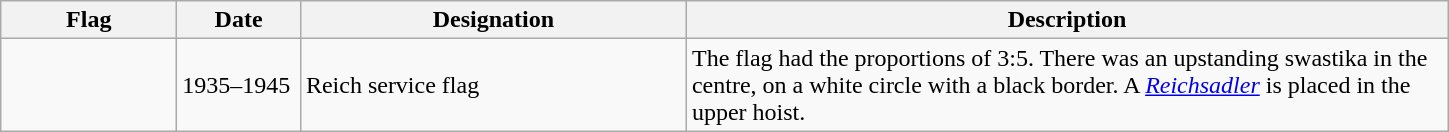<table class="wikitable">
<tr>
<th width="110">Flag</th>
<th width="75">Date</th>
<th width="250">Designation</th>
<th width="500">Description</th>
</tr>
<tr>
<td></td>
<td>1935–1945</td>
<td>Reich service flag</td>
<td>The flag had the proportions of 3:5. There was an upstanding swastika in the centre, on a white circle with a black border. A <em><a href='#'>Reichsadler</a></em> is placed in the upper hoist.</td>
</tr>
</table>
